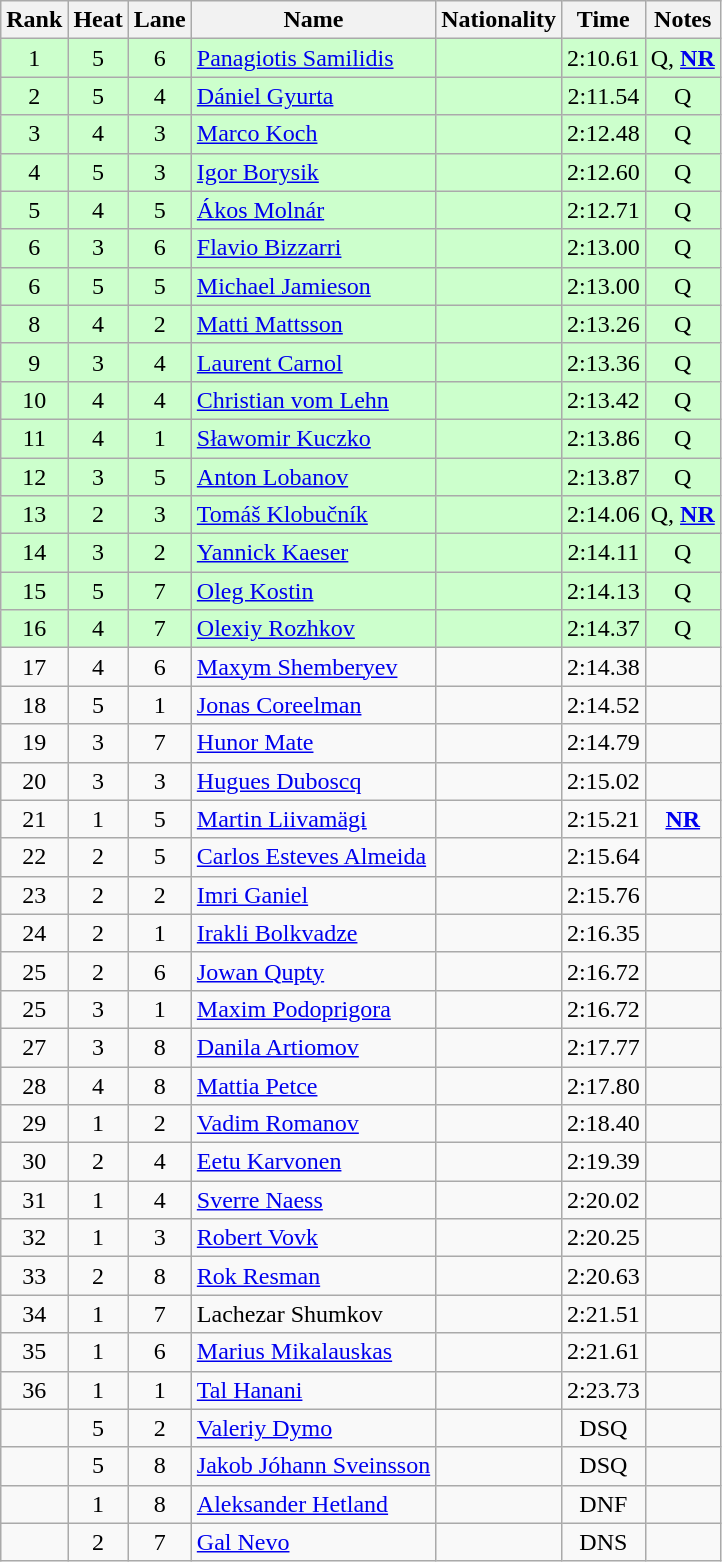<table class="wikitable sortable" style="text-align:center">
<tr>
<th>Rank</th>
<th>Heat</th>
<th>Lane</th>
<th>Name</th>
<th>Nationality</th>
<th>Time</th>
<th>Notes</th>
</tr>
<tr bgcolor=ccffcc>
<td>1</td>
<td>5</td>
<td>6</td>
<td align=left><a href='#'>Panagiotis Samilidis</a></td>
<td align=left></td>
<td>2:10.61</td>
<td>Q, <strong><a href='#'>NR</a></strong></td>
</tr>
<tr bgcolor=ccffcc>
<td>2</td>
<td>5</td>
<td>4</td>
<td align=left><a href='#'>Dániel Gyurta</a></td>
<td align=left></td>
<td>2:11.54</td>
<td>Q</td>
</tr>
<tr bgcolor=ccffcc>
<td>3</td>
<td>4</td>
<td>3</td>
<td align=left><a href='#'>Marco Koch</a></td>
<td align=left></td>
<td>2:12.48</td>
<td>Q</td>
</tr>
<tr bgcolor=ccffcc>
<td>4</td>
<td>5</td>
<td>3</td>
<td align=left><a href='#'>Igor Borysik</a></td>
<td align=left></td>
<td>2:12.60</td>
<td>Q</td>
</tr>
<tr bgcolor=ccffcc>
<td>5</td>
<td>4</td>
<td>5</td>
<td align=left><a href='#'>Ákos Molnár</a></td>
<td align=left></td>
<td>2:12.71</td>
<td>Q</td>
</tr>
<tr bgcolor=ccffcc>
<td>6</td>
<td>3</td>
<td>6</td>
<td align=left><a href='#'>Flavio Bizzarri</a></td>
<td align=left></td>
<td>2:13.00</td>
<td>Q</td>
</tr>
<tr bgcolor=ccffcc>
<td>6</td>
<td>5</td>
<td>5</td>
<td align=left><a href='#'>Michael Jamieson</a></td>
<td align=left></td>
<td>2:13.00</td>
<td>Q</td>
</tr>
<tr bgcolor=ccffcc>
<td>8</td>
<td>4</td>
<td>2</td>
<td align=left><a href='#'>Matti Mattsson</a></td>
<td align=left></td>
<td>2:13.26</td>
<td>Q</td>
</tr>
<tr bgcolor=ccffcc>
<td>9</td>
<td>3</td>
<td>4</td>
<td align=left><a href='#'>Laurent Carnol</a></td>
<td align=left></td>
<td>2:13.36</td>
<td>Q</td>
</tr>
<tr bgcolor=ccffcc>
<td>10</td>
<td>4</td>
<td>4</td>
<td align=left><a href='#'>Christian vom Lehn</a></td>
<td align=left></td>
<td>2:13.42</td>
<td>Q</td>
</tr>
<tr bgcolor=ccffcc>
<td>11</td>
<td>4</td>
<td>1</td>
<td align=left><a href='#'>Sławomir Kuczko</a></td>
<td align=left></td>
<td>2:13.86</td>
<td>Q</td>
</tr>
<tr bgcolor=ccffcc>
<td>12</td>
<td>3</td>
<td>5</td>
<td align=left><a href='#'>Anton Lobanov</a></td>
<td align=left></td>
<td>2:13.87</td>
<td>Q</td>
</tr>
<tr bgcolor=ccffcc>
<td>13</td>
<td>2</td>
<td>3</td>
<td align=left><a href='#'>Tomáš Klobučník</a></td>
<td align=left></td>
<td>2:14.06</td>
<td>Q, <strong><a href='#'>NR</a></strong></td>
</tr>
<tr bgcolor=ccffcc>
<td>14</td>
<td>3</td>
<td>2</td>
<td align=left><a href='#'>Yannick Kaeser</a></td>
<td align=left></td>
<td>2:14.11</td>
<td>Q</td>
</tr>
<tr bgcolor=ccffcc>
<td>15</td>
<td>5</td>
<td>7</td>
<td align=left><a href='#'>Oleg Kostin</a></td>
<td align=left></td>
<td>2:14.13</td>
<td>Q</td>
</tr>
<tr bgcolor=ccffcc>
<td>16</td>
<td>4</td>
<td>7</td>
<td align=left><a href='#'>Olexiy Rozhkov</a></td>
<td align=left></td>
<td>2:14.37</td>
<td>Q</td>
</tr>
<tr>
<td>17</td>
<td>4</td>
<td>6</td>
<td align=left><a href='#'>Maxym Shemberyev</a></td>
<td align=left></td>
<td>2:14.38</td>
<td></td>
</tr>
<tr>
<td>18</td>
<td>5</td>
<td>1</td>
<td align=left><a href='#'>Jonas Coreelman</a></td>
<td align=left></td>
<td>2:14.52</td>
<td></td>
</tr>
<tr>
<td>19</td>
<td>3</td>
<td>7</td>
<td align=left><a href='#'>Hunor Mate</a></td>
<td align=left></td>
<td>2:14.79</td>
<td></td>
</tr>
<tr>
<td>20</td>
<td>3</td>
<td>3</td>
<td align=left><a href='#'>Hugues Duboscq</a></td>
<td align=left></td>
<td>2:15.02</td>
<td></td>
</tr>
<tr>
<td>21</td>
<td>1</td>
<td>5</td>
<td align=left><a href='#'>Martin Liivamägi</a></td>
<td align=left></td>
<td>2:15.21</td>
<td><strong><a href='#'>NR</a></strong></td>
</tr>
<tr>
<td>22</td>
<td>2</td>
<td>5</td>
<td align=left><a href='#'>Carlos Esteves Almeida</a></td>
<td align=left></td>
<td>2:15.64</td>
<td></td>
</tr>
<tr>
<td>23</td>
<td>2</td>
<td>2</td>
<td align=left><a href='#'>Imri Ganiel</a></td>
<td align=left></td>
<td>2:15.76</td>
<td></td>
</tr>
<tr>
<td>24</td>
<td>2</td>
<td>1</td>
<td align=left><a href='#'>Irakli Bolkvadze</a></td>
<td align=left></td>
<td>2:16.35</td>
<td></td>
</tr>
<tr>
<td>25</td>
<td>2</td>
<td>6</td>
<td align=left><a href='#'>Jowan Qupty</a></td>
<td align=left></td>
<td>2:16.72</td>
<td></td>
</tr>
<tr>
<td>25</td>
<td>3</td>
<td>1</td>
<td align=left><a href='#'>Maxim Podoprigora</a></td>
<td align=left></td>
<td>2:16.72</td>
<td></td>
</tr>
<tr>
<td>27</td>
<td>3</td>
<td>8</td>
<td align=left><a href='#'>Danila Artiomov</a></td>
<td align=left></td>
<td>2:17.77</td>
<td></td>
</tr>
<tr>
<td>28</td>
<td>4</td>
<td>8</td>
<td align=left><a href='#'>Mattia Petce</a></td>
<td align=left></td>
<td>2:17.80</td>
<td></td>
</tr>
<tr>
<td>29</td>
<td>1</td>
<td>2</td>
<td align=left><a href='#'>Vadim Romanov</a></td>
<td align=left></td>
<td>2:18.40</td>
<td></td>
</tr>
<tr>
<td>30</td>
<td>2</td>
<td>4</td>
<td align=left><a href='#'>Eetu Karvonen</a></td>
<td align=left></td>
<td>2:19.39</td>
<td></td>
</tr>
<tr>
<td>31</td>
<td>1</td>
<td>4</td>
<td align=left><a href='#'>Sverre Naess</a></td>
<td align=left></td>
<td>2:20.02</td>
<td></td>
</tr>
<tr>
<td>32</td>
<td>1</td>
<td>3</td>
<td align=left><a href='#'>Robert Vovk</a></td>
<td align=left></td>
<td>2:20.25</td>
<td></td>
</tr>
<tr>
<td>33</td>
<td>2</td>
<td>8</td>
<td align=left><a href='#'>Rok Resman</a></td>
<td align=left></td>
<td>2:20.63</td>
<td></td>
</tr>
<tr>
<td>34</td>
<td>1</td>
<td>7</td>
<td align=left>Lachezar Shumkov</td>
<td align=left></td>
<td>2:21.51</td>
<td></td>
</tr>
<tr>
<td>35</td>
<td>1</td>
<td>6</td>
<td align=left><a href='#'>Marius Mikalauskas</a></td>
<td align=left></td>
<td>2:21.61</td>
<td></td>
</tr>
<tr>
<td>36</td>
<td>1</td>
<td>1</td>
<td align=left><a href='#'>Tal Hanani</a></td>
<td align=left></td>
<td>2:23.73</td>
<td></td>
</tr>
<tr>
<td></td>
<td>5</td>
<td>2</td>
<td align=left><a href='#'>Valeriy Dymo</a></td>
<td align=left></td>
<td>DSQ</td>
<td></td>
</tr>
<tr>
<td></td>
<td>5</td>
<td>8</td>
<td align=left><a href='#'>Jakob Jóhann Sveinsson</a></td>
<td align=left></td>
<td>DSQ</td>
<td></td>
</tr>
<tr>
<td></td>
<td>1</td>
<td>8</td>
<td align=left><a href='#'>Aleksander Hetland</a></td>
<td align=left></td>
<td>DNF</td>
<td></td>
</tr>
<tr>
<td></td>
<td>2</td>
<td>7</td>
<td align=left><a href='#'>Gal Nevo</a></td>
<td align=left></td>
<td>DNS</td>
<td></td>
</tr>
</table>
